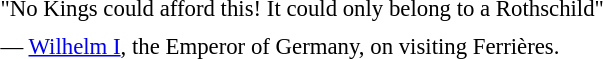<table class="toccolours" style="float: right; margin-left: 1em; margin-right: 2em; font-size: 95%; background:#white; color:black; width:30em; max-width: 40%;" cellspacing="5">
<tr>
<td style="text-align: left;">"No Kings could afford this! It could only belong to a Rothschild"</td>
</tr>
<tr>
<td style="text-align: left;">— <a href='#'>Wilhelm I</a>, the Emperor of Germany, on visiting Ferrières.</td>
</tr>
</table>
